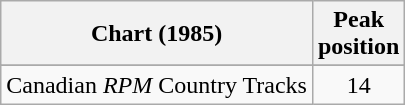<table class="wikitable sortable">
<tr>
<th align="left">Chart (1985)</th>
<th align="center">Peak<br>position</th>
</tr>
<tr>
</tr>
<tr>
<td align="left">Canadian <em>RPM</em> Country Tracks</td>
<td align="center">14</td>
</tr>
</table>
